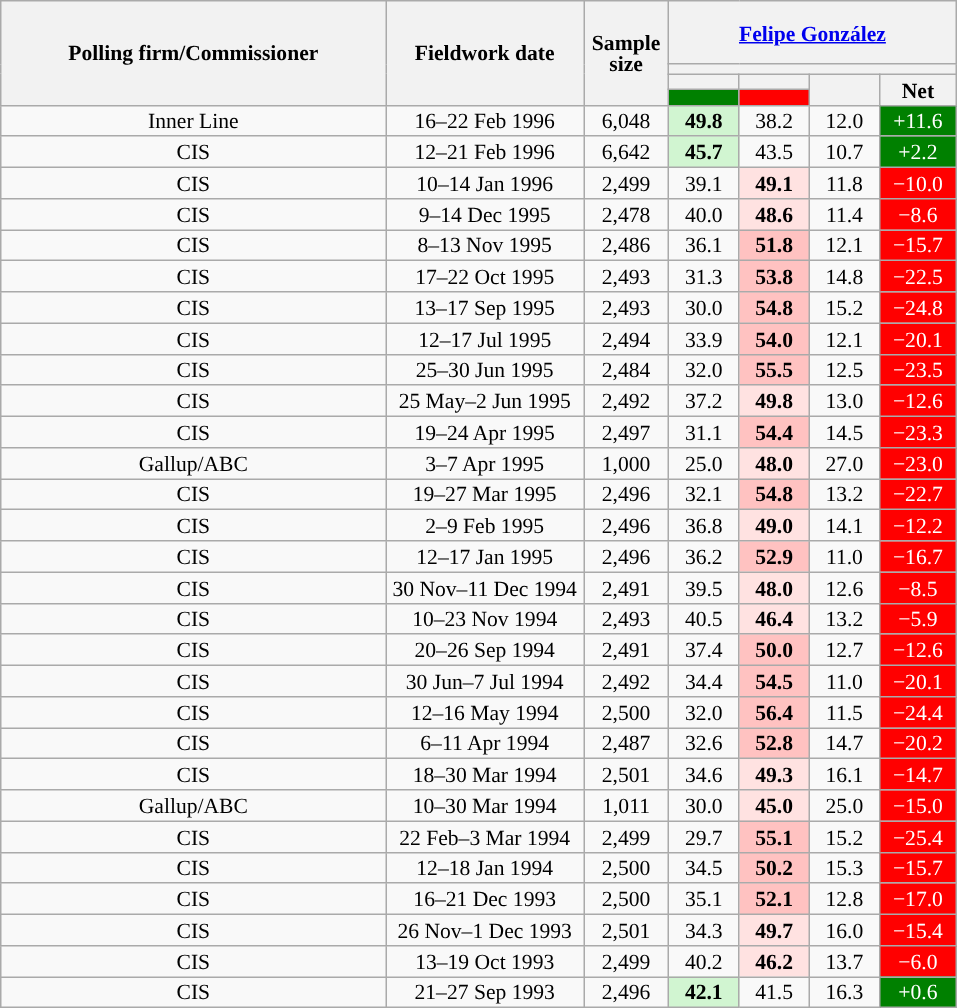<table class="wikitable collapsible collapsed" style="text-align:center; font-size:90%; line-height:14px;">
<tr style="height:42px;">
<th style="width:250px;" rowspan="4">Polling firm/Commissioner</th>
<th style="width:125px;" rowspan="4">Fieldwork date</th>
<th style="width:50px;" rowspan="4">Sample size</th>
<th style="width:185px;" colspan="4"><a href='#'>Felipe González</a><br></th>
</tr>
<tr>
<th colspan="4" style="background:"></th>
</tr>
<tr>
<th style="width:30px;"></th>
<th style="width:30px;"></th>
<th style="width:30px;" rowspan="2"></th>
<th style="width:30px;" rowspan="2">Net</th>
</tr>
<tr>
<th style="color:inherit;background:#008000;"></th>
<th style="color:inherit;background:#FF0000;"></th>
</tr>
<tr>
<td>Inner Line</td>
<td>16–22 Feb 1996</td>
<td>6,048</td>
<td style="background:#D1F5D1;"><strong>49.8</strong></td>
<td>38.2</td>
<td>12.0</td>
<td style="background:#008000; color:white;">+11.6</td>
</tr>
<tr>
<td>CIS</td>
<td>12–21 Feb 1996</td>
<td>6,642</td>
<td style="background:#D1F5D1;"><strong>45.7</strong></td>
<td>43.5</td>
<td>10.7</td>
<td style="background:#008000; color:white;">+2.2</td>
</tr>
<tr>
<td>CIS</td>
<td>10–14 Jan 1996</td>
<td>2,499</td>
<td>39.1</td>
<td style="background:#FFE2E1;"><strong>49.1</strong></td>
<td>11.8</td>
<td style="background:#FF0000; color:white;">−10.0</td>
</tr>
<tr>
<td>CIS</td>
<td>9–14 Dec 1995</td>
<td>2,478</td>
<td>40.0</td>
<td style="background:#FFE2E1;"><strong>48.6</strong></td>
<td>11.4</td>
<td style="background:#FF0000; color:white;">−8.6</td>
</tr>
<tr>
<td>CIS</td>
<td>8–13 Nov 1995</td>
<td>2,486</td>
<td>36.1</td>
<td style="background:#FFC2C1;"><strong>51.8</strong></td>
<td>12.1</td>
<td style="background:#FF0000; color:white;">−15.7</td>
</tr>
<tr>
<td>CIS</td>
<td>17–22 Oct 1995</td>
<td>2,493</td>
<td>31.3</td>
<td style="background:#FFC2C1;"><strong>53.8</strong></td>
<td>14.8</td>
<td style="background:#FF0000; color:white;">−22.5</td>
</tr>
<tr>
<td>CIS</td>
<td>13–17 Sep 1995</td>
<td>2,493</td>
<td>30.0</td>
<td style="background:#FFC2C1;"><strong>54.8</strong></td>
<td>15.2</td>
<td style="background:#FF0000; color:white;">−24.8</td>
</tr>
<tr>
<td>CIS</td>
<td>12–17 Jul 1995</td>
<td>2,494</td>
<td>33.9</td>
<td style="background:#FFC2C1;"><strong>54.0</strong></td>
<td>12.1</td>
<td style="background:#FF0000; color:white;">−20.1</td>
</tr>
<tr>
<td>CIS</td>
<td>25–30 Jun 1995</td>
<td>2,484</td>
<td>32.0</td>
<td style="background:#FFC2C1;"><strong>55.5</strong></td>
<td>12.5</td>
<td style="background:#FF0000; color:white;">−23.5</td>
</tr>
<tr>
<td>CIS</td>
<td>25 May–2 Jun 1995</td>
<td>2,492</td>
<td>37.2</td>
<td style="background:#FFE2E1;"><strong>49.8</strong></td>
<td>13.0</td>
<td style="background:#FF0000; color:white;">−12.6</td>
</tr>
<tr>
<td>CIS</td>
<td>19–24 Apr 1995</td>
<td>2,497</td>
<td>31.1</td>
<td style="background:#FFC2C1;"><strong>54.4</strong></td>
<td>14.5</td>
<td style="background:#FF0000; color:white;">−23.3</td>
</tr>
<tr>
<td>Gallup/ABC</td>
<td>3–7 Apr 1995</td>
<td>1,000</td>
<td>25.0</td>
<td style="background:#FFE2E1;"><strong>48.0</strong></td>
<td>27.0</td>
<td style="background:#FF0000; color:white;">−23.0</td>
</tr>
<tr>
<td>CIS</td>
<td>19–27 Mar 1995</td>
<td>2,496</td>
<td>32.1</td>
<td style="background:#FFC2C1;"><strong>54.8</strong></td>
<td>13.2</td>
<td style="background:#FF0000; color:white;">−22.7</td>
</tr>
<tr>
<td>CIS</td>
<td>2–9 Feb 1995</td>
<td>2,496</td>
<td>36.8</td>
<td style="background:#FFE2E1;"><strong>49.0</strong></td>
<td>14.1</td>
<td style="background:#FF0000; color:white;">−12.2</td>
</tr>
<tr>
<td>CIS</td>
<td>12–17 Jan 1995</td>
<td>2,496</td>
<td>36.2</td>
<td style="background:#FFC2C1;"><strong>52.9</strong></td>
<td>11.0</td>
<td style="background:#FF0000; color:white;">−16.7</td>
</tr>
<tr>
<td>CIS</td>
<td>30 Nov–11 Dec 1994</td>
<td>2,491</td>
<td>39.5</td>
<td style="background:#FFE2E1;"><strong>48.0</strong></td>
<td>12.6</td>
<td style="background:#FF0000; color:white;">−8.5</td>
</tr>
<tr>
<td>CIS</td>
<td>10–23 Nov 1994</td>
<td>2,493</td>
<td>40.5</td>
<td style="background:#FFE2E1;"><strong>46.4</strong></td>
<td>13.2</td>
<td style="background:#FF0000; color:white;">−5.9</td>
</tr>
<tr>
<td>CIS</td>
<td>20–26 Sep 1994</td>
<td>2,491</td>
<td>37.4</td>
<td style="background:#FFC2C1;"><strong>50.0</strong></td>
<td>12.7</td>
<td style="background:#FF0000; color:white;">−12.6</td>
</tr>
<tr>
<td>CIS</td>
<td>30 Jun–7 Jul 1994</td>
<td>2,492</td>
<td>34.4</td>
<td style="background:#FFC2C1;"><strong>54.5</strong></td>
<td>11.0</td>
<td style="background:#FF0000; color:white;">−20.1</td>
</tr>
<tr>
<td>CIS</td>
<td>12–16 May 1994</td>
<td>2,500</td>
<td>32.0</td>
<td style="background:#FFC2C1;"><strong>56.4</strong></td>
<td>11.5</td>
<td style="background:#FF0000; color:white;">−24.4</td>
</tr>
<tr>
<td>CIS</td>
<td>6–11 Apr 1994</td>
<td>2,487</td>
<td>32.6</td>
<td style="background:#FFC2C1;"><strong>52.8</strong></td>
<td>14.7</td>
<td style="background:#FF0000; color:white;">−20.2</td>
</tr>
<tr>
<td>CIS</td>
<td>18–30 Mar 1994</td>
<td>2,501</td>
<td>34.6</td>
<td style="background:#FFE2E1;"><strong>49.3</strong></td>
<td>16.1</td>
<td style="background:#FF0000; color:white;">−14.7</td>
</tr>
<tr>
<td>Gallup/ABC</td>
<td>10–30 Mar 1994</td>
<td>1,011</td>
<td>30.0</td>
<td style="background:#FFE2E1;"><strong>45.0</strong></td>
<td>25.0</td>
<td style="background:#FF0000; color:white;">−15.0</td>
</tr>
<tr>
<td>CIS</td>
<td>22 Feb–3 Mar 1994</td>
<td>2,499</td>
<td>29.7</td>
<td style="background:#FFC2C1;"><strong>55.1</strong></td>
<td>15.2</td>
<td style="background:#FF0000; color:white;">−25.4</td>
</tr>
<tr>
<td>CIS</td>
<td>12–18 Jan 1994</td>
<td>2,500</td>
<td>34.5</td>
<td style="background:#FFC2C1;"><strong>50.2</strong></td>
<td>15.3</td>
<td style="background:#FF0000; color:white;">−15.7</td>
</tr>
<tr>
<td>CIS</td>
<td>16–21 Dec 1993</td>
<td>2,500</td>
<td>35.1</td>
<td style="background:#FFC2C1;"><strong>52.1</strong></td>
<td>12.8</td>
<td style="background:#FF0000; color:white;">−17.0</td>
</tr>
<tr>
<td>CIS</td>
<td>26 Nov–1 Dec 1993</td>
<td>2,501</td>
<td>34.3</td>
<td style="background:#FFE2E1;"><strong>49.7</strong></td>
<td>16.0</td>
<td style="background:#FF0000; color:white;">−15.4</td>
</tr>
<tr>
<td>CIS</td>
<td>13–19 Oct 1993</td>
<td>2,499</td>
<td>40.2</td>
<td style="background:#FFE2E1;"><strong>46.2</strong></td>
<td>13.7</td>
<td style="background:#FF0000; color:white;">−6.0</td>
</tr>
<tr>
<td>CIS</td>
<td>21–27 Sep 1993</td>
<td>2,496</td>
<td style="background:#D1F5D1;"><strong>42.1</strong></td>
<td>41.5</td>
<td>16.3</td>
<td style="background:#008000; color:white;">+0.6</td>
</tr>
</table>
